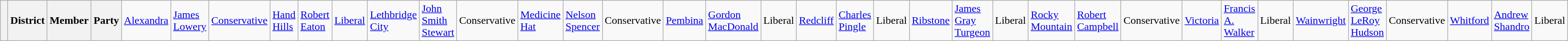<table class="wikitable">
<tr>
<th> </th>
<th>District</th>
<th>Member</th>
<th>Party<br></th>
<td><a href='#'>Alexandra</a></td>
<td><a href='#'>James Lowery</a></td>
<td><a href='#'>Conservative</a><br></td>
<td><a href='#'>Hand Hills</a></td>
<td><a href='#'>Robert Eaton</a></td>
<td><a href='#'>Liberal</a><br></td>
<td><a href='#'>Lethbridge City</a></td>
<td><a href='#'>John Smith Stewart</a></td>
<td>Conservative<br></td>
<td><a href='#'>Medicine Hat</a></td>
<td><a href='#'>Nelson Spencer</a></td>
<td>Conservative<br></td>
<td><a href='#'>Pembina</a></td>
<td><a href='#'>Gordon MacDonald</a></td>
<td>Liberal<br></td>
<td><a href='#'>Redcliff</a></td>
<td><a href='#'>Charles Pingle</a></td>
<td>Liberal<br></td>
<td><a href='#'>Ribstone</a></td>
<td><a href='#'>James Gray Turgeon</a></td>
<td>Liberal<br></td>
<td><a href='#'>Rocky Mountain</a></td>
<td><a href='#'>Robert Campbell</a></td>
<td>Conservative<br></td>
<td><a href='#'>Victoria</a></td>
<td><a href='#'>Francis A. Walker</a></td>
<td>Liberal<br></td>
<td><a href='#'>Wainwright</a></td>
<td><a href='#'>George LeRoy Hudson</a></td>
<td>Conservative<br></td>
<td><a href='#'>Whitford</a></td>
<td><a href='#'>Andrew Shandro</a></td>
<td>Liberal</td>
</tr>
</table>
